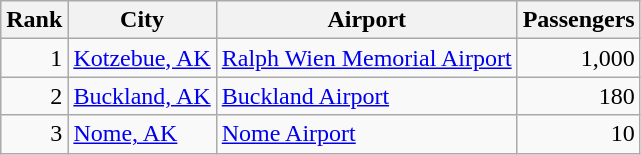<table class="wikitable">
<tr>
<th>Rank</th>
<th>City</th>
<th>Airport</th>
<th>Passengers</th>
</tr>
<tr>
<td align=right>1</td>
<td> <a href='#'>Kotzebue, AK</a></td>
<td><a href='#'>Ralph Wien Memorial Airport</a></td>
<td align=right>1,000</td>
</tr>
<tr>
<td align=right>2</td>
<td> <a href='#'>Buckland, AK</a></td>
<td><a href='#'>Buckland Airport</a></td>
<td align=right>180</td>
</tr>
<tr>
<td align=right>3</td>
<td> <a href='#'>Nome, AK</a></td>
<td><a href='#'>Nome Airport</a></td>
<td align=right>10</td>
</tr>
</table>
